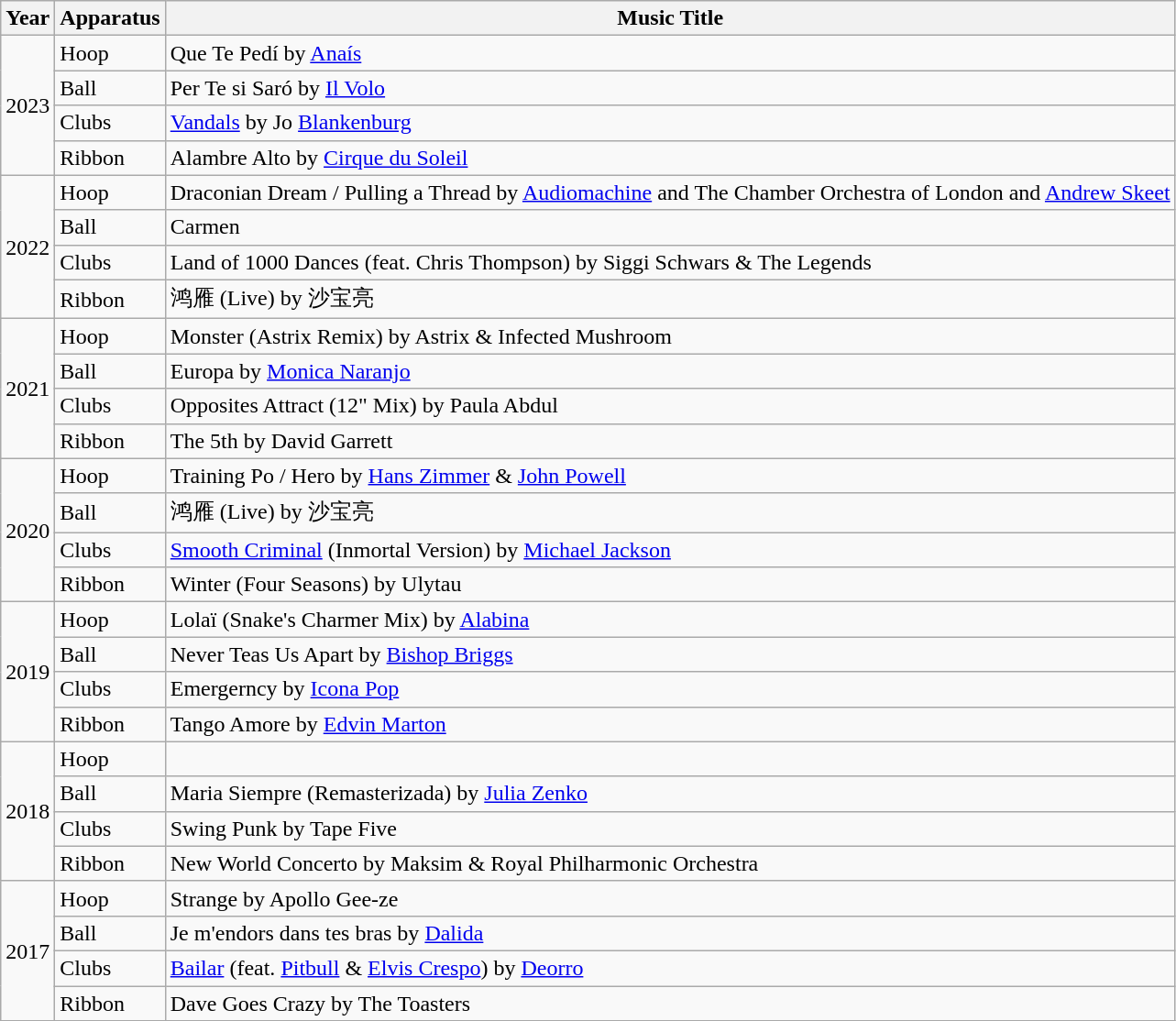<table class="wikitable">
<tr>
<th>Year</th>
<th>Apparatus</th>
<th>Music Title</th>
</tr>
<tr>
<td rowspan="4">2023</td>
<td>Hoop</td>
<td>Que Te Pedí by <a href='#'>Anaís</a></td>
</tr>
<tr>
<td>Ball</td>
<td>Per Te si Saró by <a href='#'>Il Volo</a></td>
</tr>
<tr>
<td>Clubs</td>
<td><a href='#'>Vandals</a> by Jo <a href='#'>Blankenburg</a></td>
</tr>
<tr>
<td>Ribbon</td>
<td>Alambre Alto by <a href='#'>Cirque du Soleil</a></td>
</tr>
<tr>
<td rowspan="4">2022</td>
<td>Hoop</td>
<td>Draconian Dream / Pulling a Thread by <a href='#'>Audiomachine</a> and The Chamber Orchestra of London and <a href='#'>Andrew Skeet</a></td>
</tr>
<tr>
<td>Ball</td>
<td>Carmen</td>
</tr>
<tr>
<td>Clubs</td>
<td>Land of 1000 Dances (feat. Chris Thompson) by Siggi Schwars & The Legends</td>
</tr>
<tr>
<td>Ribbon</td>
<td>鸿雁 (Live) by 沙宝亮</td>
</tr>
<tr>
<td rowspan="4">2021</td>
<td>Hoop</td>
<td>Monster (Astrix Remix) by Astrix & Infected Mushroom</td>
</tr>
<tr>
<td>Ball</td>
<td>Europa by <a href='#'>Monica Naranjo</a></td>
</tr>
<tr>
<td>Clubs</td>
<td>Opposites Attract (12" Mix) by Paula Abdul</td>
</tr>
<tr>
<td>Ribbon</td>
<td>The 5th by David Garrett</td>
</tr>
<tr>
<td rowspan="4">2020</td>
<td>Hoop</td>
<td>Training Po / Hero by <a href='#'>Hans Zimmer</a> & <a href='#'>John Powell</a></td>
</tr>
<tr>
<td>Ball</td>
<td>鸿雁 (Live) by 沙宝亮</td>
</tr>
<tr>
<td>Clubs</td>
<td><a href='#'>Smooth Criminal</a> (Inmortal Version) by <a href='#'>Michael Jackson</a></td>
</tr>
<tr>
<td>Ribbon</td>
<td>Winter (Four Seasons) by Ulytau</td>
</tr>
<tr>
<td rowspan="4">2019</td>
<td>Hoop</td>
<td>Lolaï (Snake's Charmer Mix) by <a href='#'>Alabina</a></td>
</tr>
<tr>
<td>Ball</td>
<td>Never Teas Us Apart by <a href='#'>Bishop Briggs</a></td>
</tr>
<tr>
<td>Clubs</td>
<td>Emergerncy by <a href='#'>Icona Pop</a></td>
</tr>
<tr>
<td>Ribbon</td>
<td>Tango Amore by <a href='#'>Edvin Marton</a></td>
</tr>
<tr>
<td rowspan="4">2018</td>
<td>Hoop</td>
<td></td>
</tr>
<tr>
<td>Ball</td>
<td>Maria Siempre (Remasterizada) by <a href='#'>Julia Zenko</a></td>
</tr>
<tr>
<td>Clubs</td>
<td>Swing Punk by Tape Five</td>
</tr>
<tr>
<td>Ribbon</td>
<td>New World Concerto by Maksim & Royal Philharmonic Orchestra</td>
</tr>
<tr>
<td rowspan="4">2017</td>
<td>Hoop</td>
<td>Strange by Apollo Gee-ze</td>
</tr>
<tr>
<td>Ball</td>
<td>Je m'endors dans tes bras by <a href='#'>Dalida</a></td>
</tr>
<tr>
<td>Clubs</td>
<td><a href='#'>Bailar</a> (feat. <a href='#'>Pitbull</a> & <a href='#'>Elvis Crespo</a>) by <a href='#'>Deorro</a></td>
</tr>
<tr>
<td>Ribbon</td>
<td>Dave Goes Crazy by The Toasters</td>
</tr>
<tr>
</tr>
</table>
